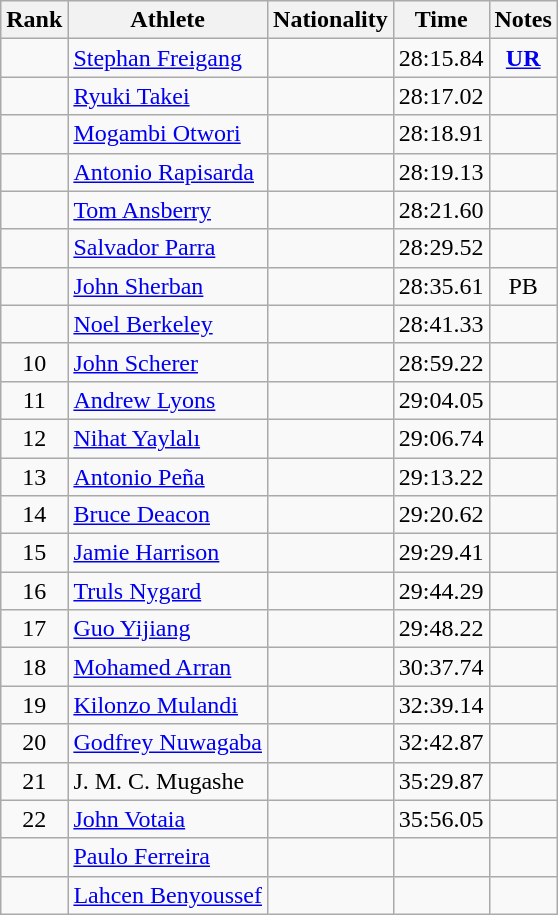<table class="wikitable sortable" style="text-align:center">
<tr>
<th>Rank</th>
<th>Athlete</th>
<th>Nationality</th>
<th>Time</th>
<th>Notes</th>
</tr>
<tr>
<td></td>
<td align=left><a href='#'>Stephan Freigang</a></td>
<td align=left></td>
<td>28:15.84</td>
<td><strong><a href='#'>UR</a></strong></td>
</tr>
<tr>
<td></td>
<td align=left><a href='#'>Ryuki Takei</a></td>
<td align=left></td>
<td>28:17.02</td>
<td></td>
</tr>
<tr>
<td></td>
<td align=left><a href='#'>Mogambi Otwori</a></td>
<td align=left></td>
<td>28:18.91</td>
<td></td>
</tr>
<tr>
<td></td>
<td align=left><a href='#'>Antonio Rapisarda</a></td>
<td align=left></td>
<td>28:19.13</td>
<td></td>
</tr>
<tr>
<td></td>
<td align=left><a href='#'>Tom Ansberry</a></td>
<td align=left></td>
<td>28:21.60</td>
<td></td>
</tr>
<tr>
<td></td>
<td align=left><a href='#'>Salvador Parra</a></td>
<td align=left></td>
<td>28:29.52</td>
<td></td>
</tr>
<tr>
<td></td>
<td align=left><a href='#'>John Sherban</a></td>
<td align=left></td>
<td>28:35.61</td>
<td>PB</td>
</tr>
<tr>
<td></td>
<td align=left><a href='#'>Noel Berkeley</a></td>
<td align=left></td>
<td>28:41.33</td>
<td></td>
</tr>
<tr>
<td>10</td>
<td align=left><a href='#'>John Scherer</a></td>
<td align=left></td>
<td>28:59.22</td>
<td></td>
</tr>
<tr>
<td>11</td>
<td align=left><a href='#'>Andrew Lyons</a></td>
<td align=left></td>
<td>29:04.05</td>
<td></td>
</tr>
<tr>
<td>12</td>
<td align=left><a href='#'>Nihat Yaylalı</a></td>
<td align=left></td>
<td>29:06.74</td>
<td></td>
</tr>
<tr>
<td>13</td>
<td align=left><a href='#'>Antonio Peña</a></td>
<td align=left></td>
<td>29:13.22</td>
<td></td>
</tr>
<tr>
<td>14</td>
<td align=left><a href='#'>Bruce Deacon</a></td>
<td align=left></td>
<td>29:20.62</td>
<td></td>
</tr>
<tr>
<td>15</td>
<td align=left><a href='#'>Jamie Harrison</a></td>
<td align=left></td>
<td>29:29.41</td>
<td></td>
</tr>
<tr>
<td>16</td>
<td align=left><a href='#'>Truls Nygard</a></td>
<td align=left></td>
<td>29:44.29</td>
<td></td>
</tr>
<tr>
<td>17</td>
<td align=left><a href='#'>Guo Yijiang</a></td>
<td align=left></td>
<td>29:48.22</td>
<td></td>
</tr>
<tr>
<td>18</td>
<td align=left><a href='#'>Mohamed Arran</a></td>
<td align=left></td>
<td>30:37.74</td>
<td></td>
</tr>
<tr>
<td>19</td>
<td align=left><a href='#'>Kilonzo Mulandi</a></td>
<td align=left></td>
<td>32:39.14</td>
<td></td>
</tr>
<tr>
<td>20</td>
<td align=left><a href='#'>Godfrey Nuwagaba</a></td>
<td align=left></td>
<td>32:42.87</td>
<td></td>
</tr>
<tr>
<td>21</td>
<td align=left>J. M. C. Mugashe</td>
<td align=left></td>
<td>35:29.87</td>
<td></td>
</tr>
<tr>
<td>22</td>
<td align=left><a href='#'>John Votaia</a></td>
<td align=left></td>
<td>35:56.05</td>
<td></td>
</tr>
<tr>
<td></td>
<td align=left><a href='#'>Paulo Ferreira</a></td>
<td align=left></td>
<td></td>
<td></td>
</tr>
<tr>
<td></td>
<td align=left><a href='#'>Lahcen Benyoussef</a></td>
<td align=left></td>
<td></td>
<td></td>
</tr>
</table>
